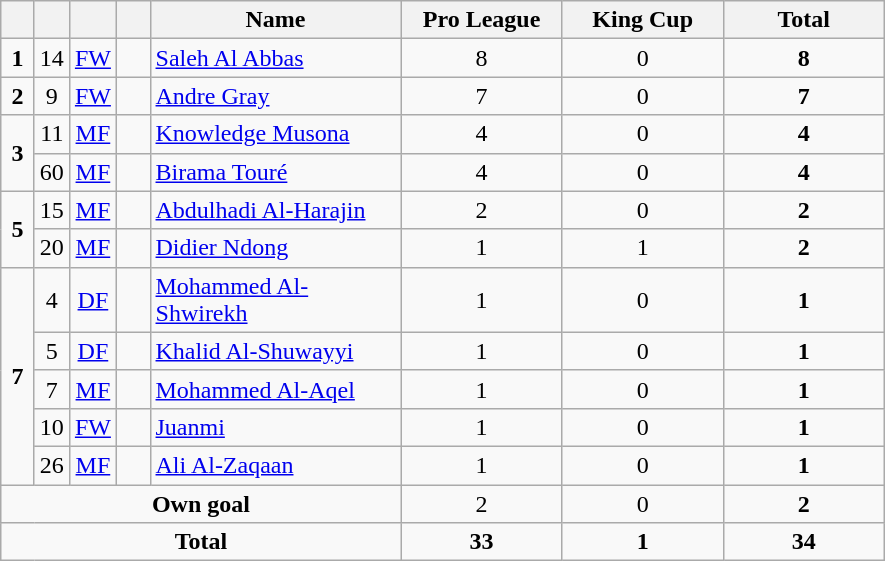<table class="wikitable" style="text-align:center">
<tr>
<th width=15></th>
<th width=15></th>
<th width=15></th>
<th width=15></th>
<th width=160>Name</th>
<th width=100>Pro League</th>
<th width=100>King Cup</th>
<th width=100>Total</th>
</tr>
<tr>
<td><strong>1</strong></td>
<td>14</td>
<td><a href='#'>FW</a></td>
<td></td>
<td align=left><a href='#'>Saleh Al Abbas</a></td>
<td>8</td>
<td>0</td>
<td><strong>8</strong></td>
</tr>
<tr>
<td><strong>2</strong></td>
<td>9</td>
<td><a href='#'>FW</a></td>
<td></td>
<td align=left><a href='#'>Andre Gray</a></td>
<td>7</td>
<td>0</td>
<td><strong>7</strong></td>
</tr>
<tr>
<td rowspan=2><strong>3</strong></td>
<td>11</td>
<td><a href='#'>MF</a></td>
<td></td>
<td align=left><a href='#'>Knowledge Musona</a></td>
<td>4</td>
<td>0</td>
<td><strong>4</strong></td>
</tr>
<tr>
<td>60</td>
<td><a href='#'>MF</a></td>
<td></td>
<td align=left><a href='#'>Birama Touré</a></td>
<td>4</td>
<td>0</td>
<td><strong>4</strong></td>
</tr>
<tr>
<td rowspan=2><strong>5</strong></td>
<td>15</td>
<td><a href='#'>MF</a></td>
<td></td>
<td align=left><a href='#'>Abdulhadi Al-Harajin</a></td>
<td>2</td>
<td>0</td>
<td><strong>2</strong></td>
</tr>
<tr>
<td>20</td>
<td><a href='#'>MF</a></td>
<td></td>
<td align=left><a href='#'>Didier Ndong</a></td>
<td>1</td>
<td>1</td>
<td><strong>2</strong></td>
</tr>
<tr>
<td rowspan=5><strong>7</strong></td>
<td>4</td>
<td><a href='#'>DF</a></td>
<td></td>
<td align=left><a href='#'>Mohammed Al-Shwirekh</a></td>
<td>1</td>
<td>0</td>
<td><strong>1</strong></td>
</tr>
<tr>
<td>5</td>
<td><a href='#'>DF</a></td>
<td></td>
<td align=left><a href='#'>Khalid Al-Shuwayyi</a></td>
<td>1</td>
<td>0</td>
<td><strong>1</strong></td>
</tr>
<tr>
<td>7</td>
<td><a href='#'>MF</a></td>
<td></td>
<td align=left><a href='#'>Mohammed Al-Aqel</a></td>
<td>1</td>
<td>0</td>
<td><strong>1</strong></td>
</tr>
<tr>
<td>10</td>
<td><a href='#'>FW</a></td>
<td></td>
<td align=left><a href='#'>Juanmi</a></td>
<td>1</td>
<td>0</td>
<td><strong>1</strong></td>
</tr>
<tr>
<td>26</td>
<td><a href='#'>MF</a></td>
<td></td>
<td align=left><a href='#'>Ali Al-Zaqaan</a></td>
<td>1</td>
<td>0</td>
<td><strong>1</strong></td>
</tr>
<tr>
<td colspan=5><strong>Own goal</strong></td>
<td>2</td>
<td>0</td>
<td><strong>2</strong></td>
</tr>
<tr>
<td colspan=5><strong>Total</strong></td>
<td><strong>33</strong></td>
<td><strong>1</strong></td>
<td><strong>34</strong></td>
</tr>
</table>
